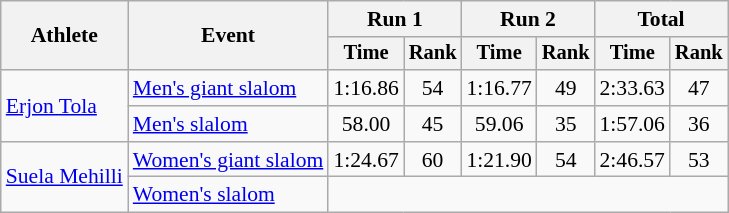<table class="wikitable" style="font-size:90%">
<tr>
<th rowspan=2>Athlete</th>
<th rowspan=2>Event</th>
<th colspan=2>Run 1</th>
<th colspan=2>Run 2</th>
<th colspan=2>Total</th>
</tr>
<tr style="font-size:95%">
<th>Time</th>
<th>Rank</th>
<th>Time</th>
<th>Rank</th>
<th>Time</th>
<th>Rank</th>
</tr>
<tr align=center>
<td align=left rowspan=2><a href='#'>Erjon Tola</a></td>
<td align=left><a href='#'>Men's giant slalom</a></td>
<td>1:16.86</td>
<td>54</td>
<td>1:16.77</td>
<td>49</td>
<td>2:33.63</td>
<td>47</td>
</tr>
<tr align=center>
<td align=left><a href='#'>Men's slalom</a></td>
<td>58.00</td>
<td>45</td>
<td>59.06</td>
<td>35</td>
<td>1:57.06</td>
<td>36</td>
</tr>
<tr align=center>
<td align=left rowspan=2><a href='#'>Suela Mehilli</a></td>
<td align=left><a href='#'>Women's giant slalom</a></td>
<td>1:24.67</td>
<td>60</td>
<td>1:21.90</td>
<td>54</td>
<td>2:46.57</td>
<td>53</td>
</tr>
<tr align=center>
<td align=left><a href='#'>Women's slalom</a></td>
<td colspan=6></td>
</tr>
</table>
